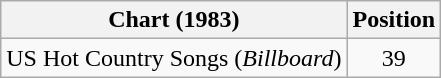<table class="wikitable">
<tr>
<th>Chart (1983)</th>
<th>Position</th>
</tr>
<tr>
<td>US Hot Country Songs (<em>Billboard</em>)</td>
<td align="center">39</td>
</tr>
</table>
